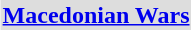<table class="toccolours" style="float:right; margin:0 0 1em 1em;">
<tr>
<td style="background:#ddd; text-align:center;"><strong><a href='#'>Macedonian Wars</a></strong></td>
</tr>
<tr>
<td></td>
</tr>
<tr>
<td></td>
</tr>
</table>
